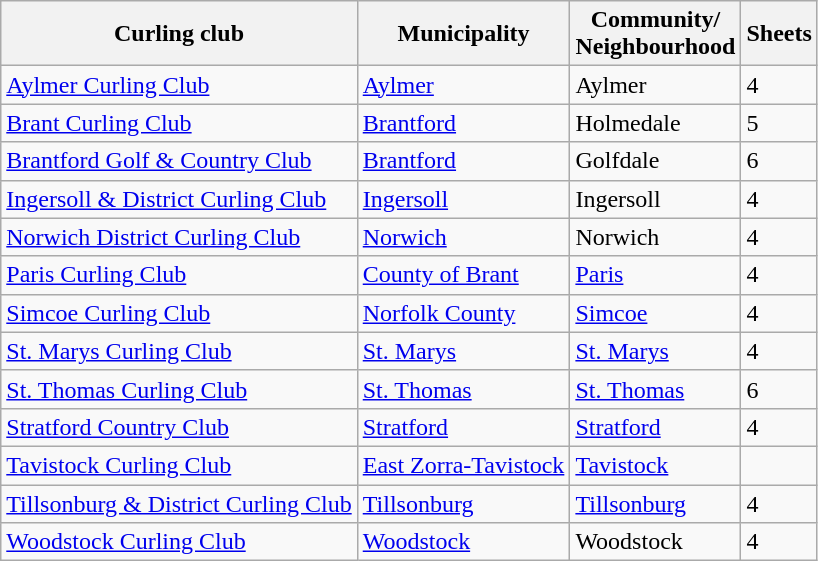<table class="wikitable">
<tr>
<th>Curling club</th>
<th>Municipality</th>
<th>Community/<br>Neighbourhood</th>
<th>Sheets</th>
</tr>
<tr>
<td><a href='#'>Aylmer Curling Club</a></td>
<td><a href='#'>Aylmer</a></td>
<td>Aylmer</td>
<td>4</td>
</tr>
<tr>
<td><a href='#'>Brant Curling Club</a></td>
<td><a href='#'>Brantford</a></td>
<td>Holmedale</td>
<td>5</td>
</tr>
<tr>
<td><a href='#'>Brantford Golf & Country Club</a></td>
<td><a href='#'>Brantford</a></td>
<td>Golfdale</td>
<td>6</td>
</tr>
<tr>
<td><a href='#'>Ingersoll & District Curling Club</a></td>
<td><a href='#'>Ingersoll</a></td>
<td>Ingersoll</td>
<td>4</td>
</tr>
<tr>
<td><a href='#'>Norwich District Curling Club</a></td>
<td><a href='#'>Norwich</a></td>
<td>Norwich</td>
<td>4</td>
</tr>
<tr>
<td><a href='#'>Paris Curling Club</a></td>
<td><a href='#'>County of Brant</a></td>
<td><a href='#'>Paris</a></td>
<td>4</td>
</tr>
<tr>
<td><a href='#'>Simcoe Curling Club</a></td>
<td><a href='#'>Norfolk County</a></td>
<td><a href='#'>Simcoe</a></td>
<td>4</td>
</tr>
<tr>
<td><a href='#'>St. Marys Curling Club</a></td>
<td><a href='#'>St. Marys</a></td>
<td><a href='#'>St. Marys</a></td>
<td>4</td>
</tr>
<tr>
<td><a href='#'>St. Thomas Curling Club</a></td>
<td><a href='#'>St. Thomas</a></td>
<td><a href='#'>St. Thomas</a></td>
<td>6</td>
</tr>
<tr>
<td><a href='#'>Stratford Country Club</a></td>
<td><a href='#'>Stratford</a></td>
<td><a href='#'>Stratford</a></td>
<td>4</td>
</tr>
<tr>
<td><a href='#'>Tavistock Curling Club</a></td>
<td><a href='#'>East Zorra-Tavistock</a></td>
<td><a href='#'>Tavistock</a></td>
<td></td>
</tr>
<tr>
<td><a href='#'>Tillsonburg & District Curling Club</a></td>
<td><a href='#'>Tillsonburg</a></td>
<td><a href='#'>Tillsonburg</a></td>
<td>4</td>
</tr>
<tr>
<td><a href='#'>Woodstock Curling Club</a></td>
<td><a href='#'>Woodstock</a></td>
<td>Woodstock</td>
<td>4</td>
</tr>
</table>
